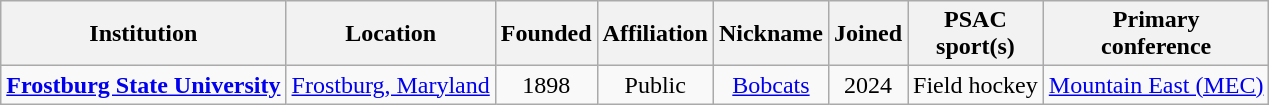<table class="wikitable sortable" style="text-align:center">
<tr>
<th>Institution</th>
<th>Location</th>
<th>Founded</th>
<th>Affiliation</th>
<th>Nickname</th>
<th>Joined</th>
<th>PSAC<br>sport(s)</th>
<th>Primary<br>conference</th>
</tr>
<tr>
<td><strong><a href='#'>Frostburg State University</a></strong></td>
<td><a href='#'>Frostburg, Maryland</a></td>
<td>1898</td>
<td>Public</td>
<td><a href='#'>Bobcats</a></td>
<td>2024</td>
<td>Field hockey</td>
<td><a href='#'>Mountain East (MEC)</a></td>
</tr>
</table>
